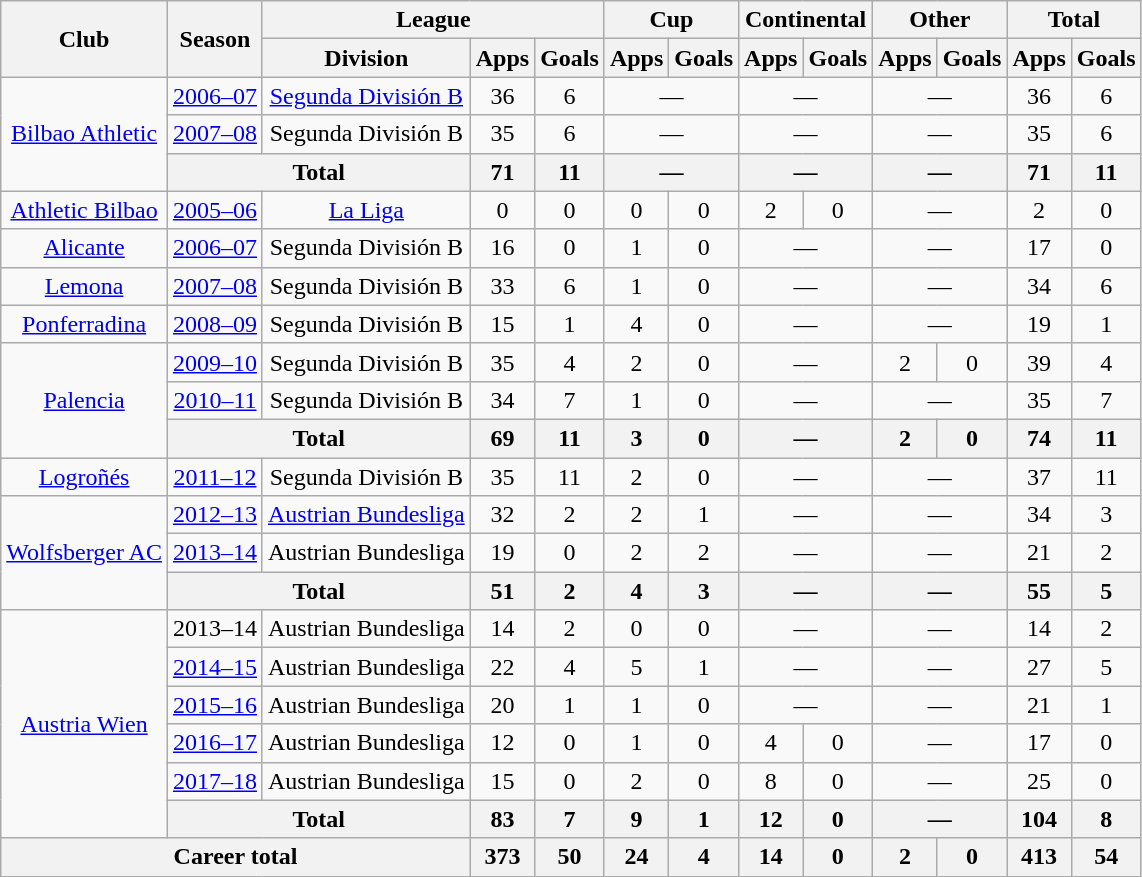<table class="wikitable" style="text-align:center">
<tr>
<th rowspan="2">Club</th>
<th rowspan="2">Season</th>
<th colspan="3">League</th>
<th colspan="2">Cup</th>
<th colspan="2">Continental</th>
<th colspan="2">Other</th>
<th colspan="2">Total</th>
</tr>
<tr>
<th>Division</th>
<th>Apps</th>
<th>Goals</th>
<th>Apps</th>
<th>Goals</th>
<th>Apps</th>
<th>Goals</th>
<th>Apps</th>
<th>Goals</th>
<th>Apps</th>
<th>Goals</th>
</tr>
<tr>
<td rowspan="3"><a href='#'>Bilbao Athletic</a></td>
<td><a href='#'>2006–07</a></td>
<td><a href='#'>Segunda División B</a></td>
<td>36</td>
<td>6</td>
<td colspan="2">—</td>
<td colspan="2">—</td>
<td colspan="2">—</td>
<td>36</td>
<td>6</td>
</tr>
<tr>
<td><a href='#'>2007–08</a></td>
<td>Segunda División B</td>
<td>35</td>
<td>6</td>
<td colspan="2">—</td>
<td colspan="2">—</td>
<td colspan="2">—</td>
<td>35</td>
<td>6</td>
</tr>
<tr>
<th colspan="2">Total</th>
<th>71</th>
<th>11</th>
<th colspan="2">—</th>
<th colspan="2">—</th>
<th colspan="2">—</th>
<th>71</th>
<th>11</th>
</tr>
<tr>
<td><a href='#'>Athletic Bilbao</a></td>
<td><a href='#'>2005–06</a></td>
<td><a href='#'>La Liga</a></td>
<td>0</td>
<td>0</td>
<td>0</td>
<td>0</td>
<td>2</td>
<td>0</td>
<td colspan="2">—</td>
<td>2</td>
<td>0</td>
</tr>
<tr>
<td><a href='#'>Alicante</a></td>
<td><a href='#'>2006–07</a></td>
<td>Segunda División B</td>
<td>16</td>
<td>0</td>
<td>1</td>
<td>0</td>
<td colspan="2">—</td>
<td colspan="2">—</td>
<td>17</td>
<td>0</td>
</tr>
<tr>
<td><a href='#'>Lemona</a></td>
<td><a href='#'>2007–08</a></td>
<td>Segunda División B</td>
<td>33</td>
<td>6</td>
<td>1</td>
<td>0</td>
<td colspan="2">—</td>
<td colspan="2">—</td>
<td>34</td>
<td>6</td>
</tr>
<tr>
<td><a href='#'>Ponferradina</a></td>
<td><a href='#'>2008–09</a></td>
<td>Segunda División B</td>
<td>15</td>
<td>1</td>
<td>4</td>
<td>0</td>
<td colspan="2">—</td>
<td colspan="2">—</td>
<td>19</td>
<td>1</td>
</tr>
<tr>
<td rowspan="3"><a href='#'>Palencia</a></td>
<td><a href='#'>2009–10</a></td>
<td>Segunda División B</td>
<td>35</td>
<td>4</td>
<td>2</td>
<td>0</td>
<td colspan="2">—</td>
<td>2</td>
<td>0</td>
<td>39</td>
<td>4</td>
</tr>
<tr>
<td><a href='#'>2010–11</a></td>
<td>Segunda División B</td>
<td>34</td>
<td>7</td>
<td>1</td>
<td>0</td>
<td colspan="2">—</td>
<td colspan="2">—</td>
<td>35</td>
<td>7</td>
</tr>
<tr>
<th colspan="2">Total</th>
<th>69</th>
<th>11</th>
<th>3</th>
<th>0</th>
<th colspan="2">—</th>
<th>2</th>
<th>0</th>
<th>74</th>
<th>11</th>
</tr>
<tr>
<td><a href='#'>Logroñés</a></td>
<td><a href='#'>2011–12</a></td>
<td>Segunda División B</td>
<td>35</td>
<td>11</td>
<td>2</td>
<td>0</td>
<td colspan="2">—</td>
<td colspan="2">—</td>
<td>37</td>
<td>11</td>
</tr>
<tr>
<td rowspan="3"><a href='#'>Wolfsberger AC</a></td>
<td><a href='#'>2012–13</a></td>
<td><a href='#'>Austrian Bundesliga</a></td>
<td>32</td>
<td>2</td>
<td>2</td>
<td>1</td>
<td colspan="2">—</td>
<td colspan="2">—</td>
<td>34</td>
<td>3</td>
</tr>
<tr>
<td><a href='#'>2013–14</a></td>
<td>Austrian Bundesliga</td>
<td>19</td>
<td>0</td>
<td>2</td>
<td>2</td>
<td colspan="2">—</td>
<td colspan="2">—</td>
<td>21</td>
<td>2</td>
</tr>
<tr>
<th colspan="2">Total</th>
<th>51</th>
<th>2</th>
<th>4</th>
<th>3</th>
<th colspan="2">—</th>
<th colspan="2">—</th>
<th>55</th>
<th>5</th>
</tr>
<tr>
<td rowspan="6"><a href='#'>Austria Wien</a></td>
<td>2013–14</td>
<td>Austrian Bundesliga</td>
<td>14</td>
<td>2</td>
<td>0</td>
<td>0</td>
<td colspan="2">—</td>
<td colspan="2">—</td>
<td>14</td>
<td>2</td>
</tr>
<tr>
<td><a href='#'>2014–15</a></td>
<td>Austrian Bundesliga</td>
<td>22</td>
<td>4</td>
<td>5</td>
<td>1</td>
<td colspan="2">—</td>
<td colspan="2">—</td>
<td>27</td>
<td>5</td>
</tr>
<tr>
<td><a href='#'>2015–16</a></td>
<td>Austrian Bundesliga</td>
<td>20</td>
<td>1</td>
<td>1</td>
<td>0</td>
<td colspan="2">—</td>
<td colspan="2">—</td>
<td>21</td>
<td>1</td>
</tr>
<tr>
<td><a href='#'>2016–17</a></td>
<td>Austrian Bundesliga</td>
<td>12</td>
<td>0</td>
<td>1</td>
<td>0</td>
<td>4</td>
<td>0</td>
<td colspan="2">—</td>
<td>17</td>
<td>0</td>
</tr>
<tr>
<td><a href='#'>2017–18</a></td>
<td>Austrian Bundesliga</td>
<td>15</td>
<td>0</td>
<td>2</td>
<td>0</td>
<td>8</td>
<td>0</td>
<td colspan="2">—</td>
<td>25</td>
<td>0</td>
</tr>
<tr>
<th colspan="2">Total</th>
<th>83</th>
<th>7</th>
<th>9</th>
<th>1</th>
<th>12</th>
<th>0</th>
<th colspan="2">—</th>
<th>104</th>
<th>8</th>
</tr>
<tr>
<th colspan="3">Career total</th>
<th>373</th>
<th>50</th>
<th>24</th>
<th>4</th>
<th>14</th>
<th>0</th>
<th>2</th>
<th>0</th>
<th>413</th>
<th>54</th>
</tr>
</table>
